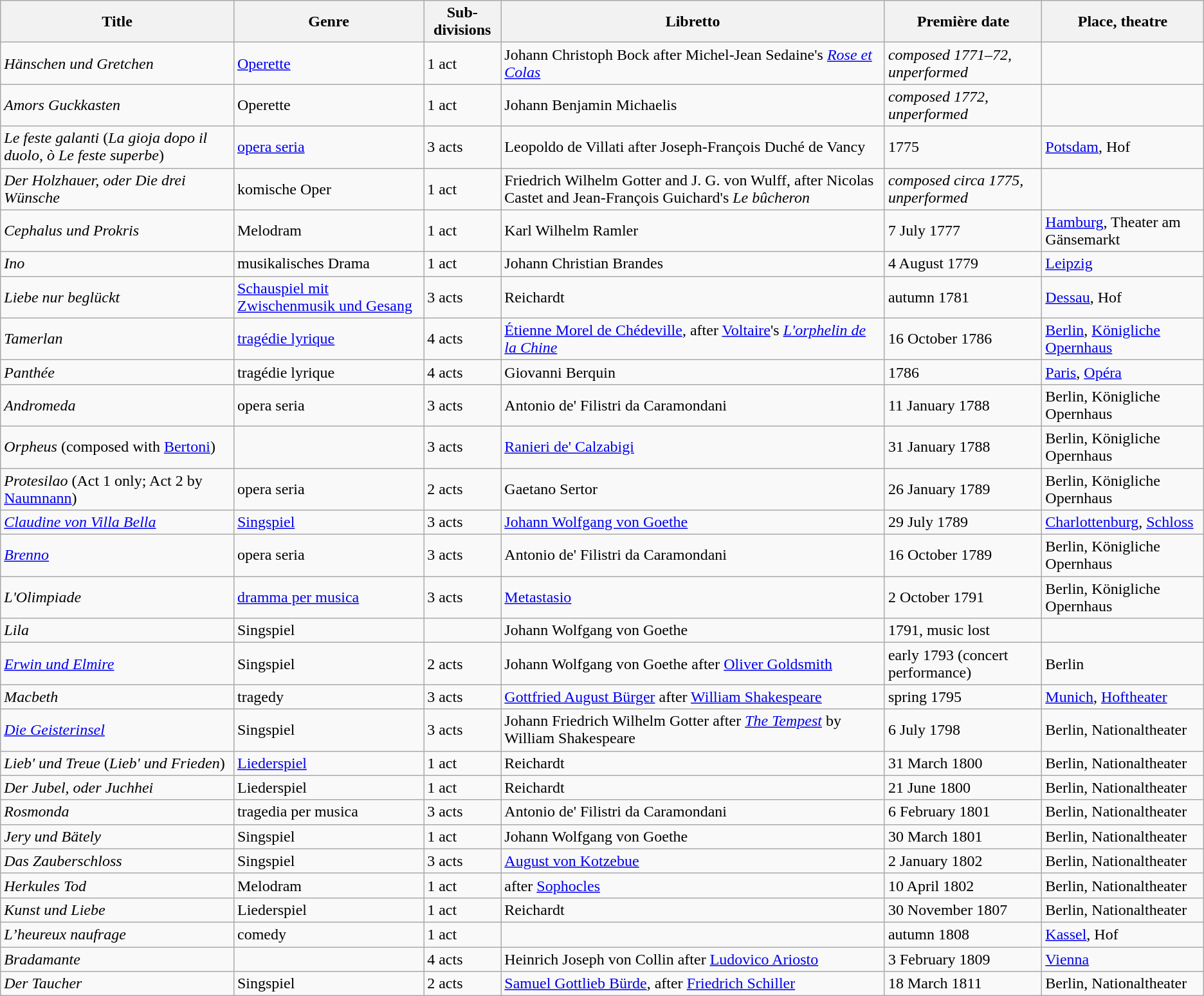<table class="wikitable sortable">
<tr>
<th>Title</th>
<th>Genre</th>
<th>Sub­divisions</th>
<th>Libretto</th>
<th>Première date</th>
<th>Place, theatre</th>
</tr>
<tr>
<td><em>Hänschen und Gretchen</em></td>
<td><a href='#'>Operette</a></td>
<td>1 act</td>
<td>Johann Christoph Bock after Michel-Jean Sedaine's <em><a href='#'>Rose et Colas</a></em></td>
<td><em>composed 1771–72, unperformed</em></td>
<td></td>
</tr>
<tr>
<td><em>Amors Guckkasten</em></td>
<td>Operette</td>
<td>1 act</td>
<td>Johann Benjamin Michaelis</td>
<td><em>composed 1772, unperformed</em></td>
<td></td>
</tr>
<tr>
<td><em>Le feste galanti</em> (<em>La gioja dopo il duolo, ò Le feste superbe</em>)</td>
<td><a href='#'>opera seria</a></td>
<td>3 acts</td>
<td>Leopoldo de Villati after Joseph-François Duché de Vancy</td>
<td>1775</td>
<td><a href='#'>Potsdam</a>, Hof</td>
</tr>
<tr>
<td><em>Der Holzhauer, oder Die drei Wünsche</em></td>
<td>komische Oper</td>
<td>1 act</td>
<td>Friedrich Wilhelm Gotter and J. G. von Wulff, after Nicolas Castet and Jean-François Guichard's <em>Le bûcheron</em></td>
<td><em>composed circa 1775, unperformed</em></td>
<td></td>
</tr>
<tr>
<td><em>Cephalus und Prokris</em></td>
<td>Melodram</td>
<td>1 act</td>
<td>Karl Wilhelm Ramler</td>
<td>7 July 1777</td>
<td><a href='#'>Hamburg</a>, Theater am Gänsemarkt</td>
</tr>
<tr>
<td><em>Ino</em></td>
<td>musikalisches Drama</td>
<td>1 act</td>
<td>Johann Christian Brandes</td>
<td>4 August 1779</td>
<td><a href='#'>Leipzig</a></td>
</tr>
<tr>
<td><em>Liebe nur beglückt</em></td>
<td><a href='#'>Schauspiel mit Zwischenmusik und Gesang</a></td>
<td>3 acts</td>
<td>Reichardt</td>
<td>autumn 1781</td>
<td><a href='#'>Dessau</a>, Hof</td>
</tr>
<tr>
<td><em>Tamerlan</em></td>
<td><a href='#'>tragédie lyrique</a></td>
<td>4 acts</td>
<td><a href='#'>Étienne Morel de Chédeville</a>, after <a href='#'>Voltaire</a>'s <em><a href='#'>L'orphelin de la Chine</a></em></td>
<td>16 October 1786</td>
<td><a href='#'>Berlin</a>, <a href='#'>Königliche Opernhaus</a></td>
</tr>
<tr>
<td><em>Panthée</em></td>
<td>tragédie lyrique</td>
<td>4 acts</td>
<td>Giovanni Berquin</td>
<td>1786</td>
<td><a href='#'>Paris</a>, <a href='#'>Opéra</a></td>
</tr>
<tr>
<td><em>Andromeda</em></td>
<td>opera seria</td>
<td>3 acts</td>
<td>Antonio de' Filistri da Caramondani</td>
<td>11 January 1788</td>
<td>Berlin, Königliche Opernhaus</td>
</tr>
<tr>
<td><em>Orpheus</em> (composed with <a href='#'>Bertoni</a>)</td>
<td></td>
<td>3 acts</td>
<td><a href='#'>Ranieri de' Calzabigi</a></td>
<td>31 January 1788</td>
<td>Berlin, Königliche Opernhaus</td>
</tr>
<tr>
<td><em>Protesilao</em> (Act 1 only; Act 2 by <a href='#'>Naumnann</a>)</td>
<td>opera seria</td>
<td>2 acts</td>
<td>Gaetano Sertor</td>
<td>26 January 1789</td>
<td>Berlin, Königliche Opernhaus</td>
</tr>
<tr>
<td><em><a href='#'>Claudine von Villa Bella</a></em></td>
<td><a href='#'>Singspiel</a></td>
<td>3 acts</td>
<td><a href='#'>Johann Wolfgang von Goethe</a></td>
<td>29 July 1789</td>
<td><a href='#'>Charlottenburg</a>, <a href='#'>Schloss</a></td>
</tr>
<tr>
<td><em><a href='#'>Brenno</a></em></td>
<td>opera seria</td>
<td>3 acts</td>
<td>Antonio de' Filistri da Caramondani</td>
<td>16 October 1789</td>
<td>Berlin, Königliche Opernhaus</td>
</tr>
<tr>
<td><em>L'Olimpiade</em></td>
<td><a href='#'>dramma per musica</a></td>
<td>3 acts</td>
<td><a href='#'>Metastasio</a></td>
<td>2 October 1791</td>
<td>Berlin, Königliche Opernhaus</td>
</tr>
<tr>
<td><em>Lila</em></td>
<td>Singspiel</td>
<td> </td>
<td>Johann Wolfgang von Goethe</td>
<td>1791, music lost</td>
<td></td>
</tr>
<tr>
<td><em><a href='#'>Erwin und Elmire</a></em></td>
<td>Singspiel</td>
<td>2 acts</td>
<td>Johann Wolfgang von Goethe after <a href='#'>Oliver Goldsmith</a></td>
<td>early 1793 (concert performance)</td>
<td>Berlin</td>
</tr>
<tr>
<td><em>Macbeth</em></td>
<td>tragedy</td>
<td>3 acts</td>
<td><a href='#'>Gottfried August Bürger</a> after <a href='#'>William Shakespeare</a></td>
<td>spring 1795</td>
<td><a href='#'>Munich</a>, <a href='#'>Hoftheater</a></td>
</tr>
<tr>
<td><em><a href='#'>Die Geisterinsel</a></em></td>
<td>Singspiel</td>
<td>3 acts</td>
<td>Johann Friedrich Wilhelm Gotter after <em><a href='#'>The Tempest</a></em> by William Shakespeare</td>
<td>6 July 1798</td>
<td>Berlin, Nationaltheater</td>
</tr>
<tr>
<td><em>Lieb' und Treue</em> (<em>Lieb' und Frieden</em>)</td>
<td><a href='#'>Liederspiel</a></td>
<td>1 act</td>
<td>Reichardt</td>
<td>31 March 1800</td>
<td>Berlin, Nationaltheater</td>
</tr>
<tr>
<td><em>Der Jubel, oder Juchhei</em></td>
<td>Liederspiel</td>
<td>1 act</td>
<td>Reichardt</td>
<td>21 June 1800</td>
<td>Berlin, Nationaltheater</td>
</tr>
<tr>
<td><em>Rosmonda</em></td>
<td>tragedia per musica</td>
<td>3 acts</td>
<td>Antonio de' Filistri da Caramondani</td>
<td>6 February 1801</td>
<td>Berlin, Nationaltheater</td>
</tr>
<tr>
<td><em>Jery und Bätely</em></td>
<td>Singspiel</td>
<td>1 act</td>
<td>Johann Wolfgang von Goethe</td>
<td>30 March 1801</td>
<td>Berlin, Nationaltheater</td>
</tr>
<tr>
<td><em>Das Zauberschloss</em></td>
<td>Singspiel</td>
<td>3 acts</td>
<td><a href='#'>August von Kotzebue</a></td>
<td>2 January 1802</td>
<td>Berlin, Nationaltheater</td>
</tr>
<tr>
<td><em>Herkules Tod</em></td>
<td>Melodram</td>
<td>1 act</td>
<td>after <a href='#'>Sophocles</a></td>
<td>10 April 1802</td>
<td>Berlin, Nationaltheater</td>
</tr>
<tr>
<td><em>Kunst und Liebe</em></td>
<td>Liederspiel</td>
<td>1 act</td>
<td>Reichardt</td>
<td>30 November 1807</td>
<td>Berlin, Nationaltheater</td>
</tr>
<tr>
<td><em>L’heureux naufrage</em></td>
<td>comedy</td>
<td>1 act</td>
<td> </td>
<td>autumn 1808</td>
<td><a href='#'>Kassel</a>, Hof</td>
</tr>
<tr>
<td><em>Bradamante</em></td>
<td> </td>
<td>4 acts</td>
<td>Heinrich Joseph von Collin after <a href='#'>Ludovico Ariosto</a></td>
<td>3 February 1809</td>
<td><a href='#'>Vienna</a></td>
</tr>
<tr>
<td><em>Der Taucher</em></td>
<td>Singspiel</td>
<td>2 acts</td>
<td><a href='#'>Samuel Gottlieb Bürde</a>, after <a href='#'>Friedrich Schiller</a></td>
<td>18 March 1811</td>
<td>Berlin, Nationaltheater</td>
</tr>
</table>
